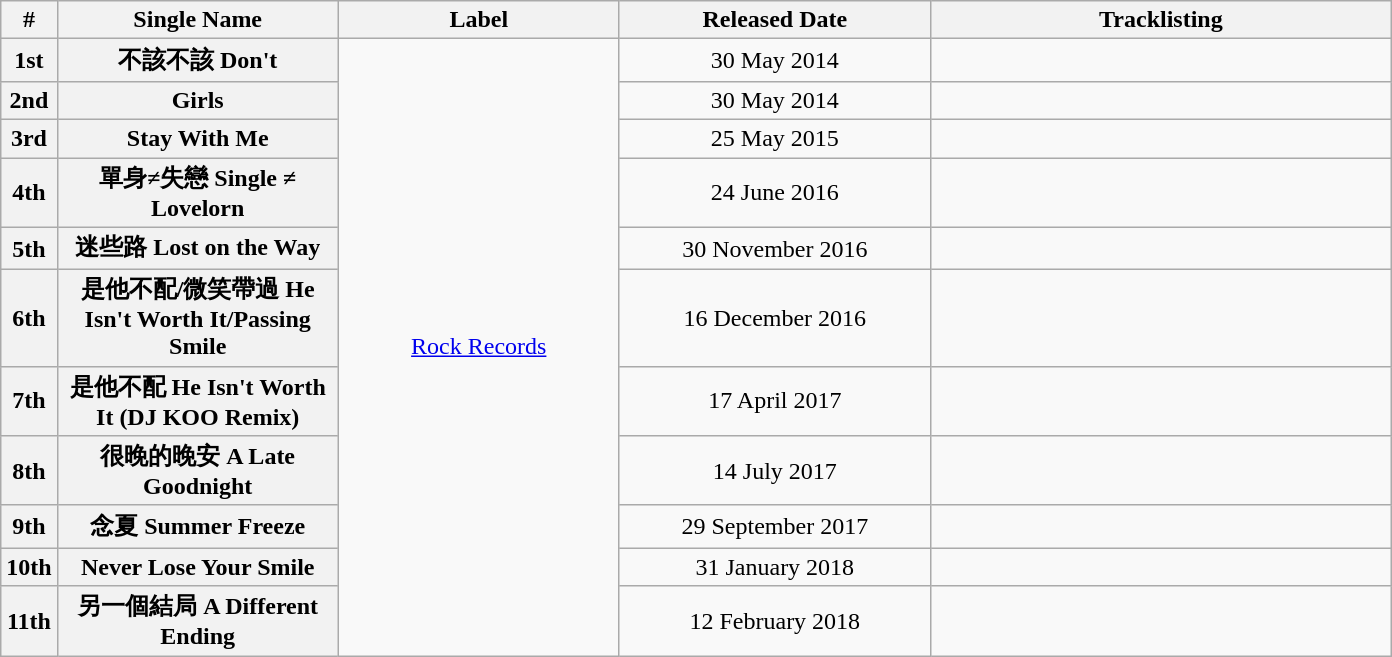<table class="wikitable">
<tr>
<th align="left" width="25px">#</th>
<th align="left" width="180px">Single Name</th>
<th align="left" width="180px">Label</th>
<th align="left" width="200px">Released Date</th>
<th align="left" width="300px">Tracklisting</th>
</tr>
<tr align="center">
<th>1st</th>
<th>不該不該 Don't</th>
<td rowspan="12"><a href='#'>Rock Records</a></td>
<td>30 May 2014</td>
<td></td>
</tr>
<tr align="center">
<th>2nd</th>
<th>Girls</th>
<td>30 May 2014</td>
<td></td>
</tr>
<tr align="center">
<th>3rd</th>
<th>Stay With Me</th>
<td>25 May 2015</td>
<td></td>
</tr>
<tr align="center">
<th>4th</th>
<th>單身≠失戀 Single ≠ Lovelorn</th>
<td>24 June 2016</td>
<td></td>
</tr>
<tr align="center">
<th>5th</th>
<th>迷些路 Lost on the Way</th>
<td>30 November 2016</td>
<td></td>
</tr>
<tr align="center">
<th>6th</th>
<th>是他不配/微笑帶過 He Isn't Worth It/Passing Smile</th>
<td>16 December 2016</td>
<td></td>
</tr>
<tr align="center">
<th>7th</th>
<th>是他不配 He Isn't Worth It (DJ KOO Remix)</th>
<td>17 April 2017</td>
<td></td>
</tr>
<tr align="center">
<th>8th</th>
<th>很晚的晚安 A Late Goodnight</th>
<td>14 July 2017</td>
<td></td>
</tr>
<tr align="center">
<th>9th</th>
<th>念夏 Summer Freeze</th>
<td>29 September 2017</td>
<td></td>
</tr>
<tr align="center">
<th>10th</th>
<th>Never Lose Your Smile</th>
<td>31 January 2018</td>
<td></td>
</tr>
<tr align="center">
<th>11th</th>
<th>另一個結局 A Different Ending</th>
<td>12 February 2018</td>
<td></td>
</tr>
</table>
